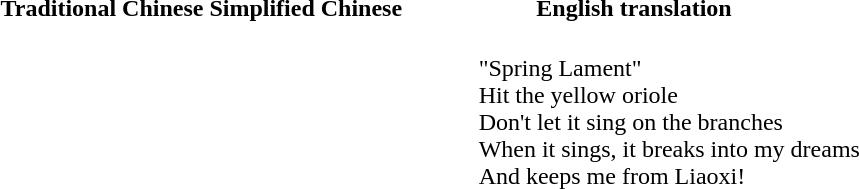<table>
<tr>
<th><div><br>Traditional Chinese</div></th>
<th><div><br>Simplified Chinese</div></th>
<th><div><br>English translation</div></th>
</tr>
<tr>
<td style="padding-right: 3em;"><br></td>
<td style="padding-right: 3em;"><br></td>
<td style="padding-left: 3em;"><br>"Spring Lament"<br>Hit the yellow oriole<br>
Don't let it sing on the branches<br>
When it sings, it breaks into my dreams<br>
And keeps me from Liaoxi!<br></td>
</tr>
</table>
